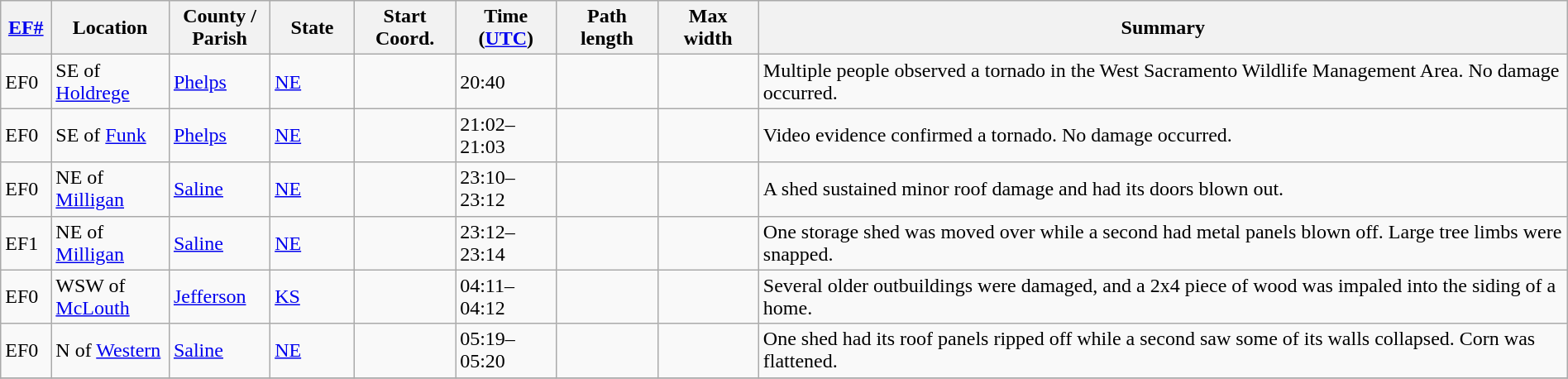<table class="wikitable sortable" style="width:100%;">
<tr>
<th scope="col"  style="width:3%; text-align:center;"><a href='#'>EF#</a></th>
<th scope="col"  style="width:7%; text-align:center;" class="unsortable">Location</th>
<th scope="col"  style="width:6%; text-align:center;" class="unsortable">County / Parish</th>
<th scope="col"  style="width:5%; text-align:center;">State</th>
<th scope="col"  style="width:6%; text-align:center;">Start Coord.</th>
<th scope="col"  style="width:6%; text-align:center;">Time (<a href='#'>UTC</a>)</th>
<th scope="col"  style="width:6%; text-align:center;">Path length</th>
<th scope="col"  style="width:6%; text-align:center;">Max width</th>
<th scope="col" class="unsortable" style="width:48%; text-align:center;">Summary</th>
</tr>
<tr>
<td bgcolor=>EF0</td>
<td>SE of <a href='#'>Holdrege</a></td>
<td><a href='#'>Phelps</a></td>
<td><a href='#'>NE</a></td>
<td></td>
<td>20:40</td>
<td></td>
<td></td>
<td>Multiple people observed a tornado in the West Sacramento Wildlife Management Area. No damage occurred.</td>
</tr>
<tr>
<td bgcolor=>EF0</td>
<td>SE of <a href='#'>Funk</a></td>
<td><a href='#'>Phelps</a></td>
<td><a href='#'>NE</a></td>
<td></td>
<td>21:02–21:03</td>
<td></td>
<td></td>
<td>Video evidence confirmed a tornado. No damage occurred.</td>
</tr>
<tr>
<td bgcolor=>EF0</td>
<td>NE of <a href='#'>Milligan</a></td>
<td><a href='#'>Saline</a></td>
<td><a href='#'>NE</a></td>
<td></td>
<td>23:10–23:12</td>
<td></td>
<td></td>
<td>A shed sustained minor roof damage and had its doors blown out.</td>
</tr>
<tr>
<td bgcolor=>EF1</td>
<td>NE of <a href='#'>Milligan</a></td>
<td><a href='#'>Saline</a></td>
<td><a href='#'>NE</a></td>
<td></td>
<td>23:12–23:14</td>
<td></td>
<td></td>
<td>One storage shed was moved over  while a second had metal panels blown off. Large tree limbs were snapped.</td>
</tr>
<tr>
<td bgcolor=>EF0</td>
<td>WSW of <a href='#'>McLouth</a></td>
<td><a href='#'>Jefferson</a></td>
<td><a href='#'>KS</a></td>
<td></td>
<td>04:11–04:12</td>
<td></td>
<td></td>
<td>Several older outbuildings were damaged, and a 2x4 piece of wood was impaled into the siding of a home.</td>
</tr>
<tr>
<td bgcolor=>EF0</td>
<td>N of <a href='#'>Western</a></td>
<td><a href='#'>Saline</a></td>
<td><a href='#'>NE</a></td>
<td></td>
<td>05:19–05:20</td>
<td></td>
<td></td>
<td>One shed had its roof panels ripped off while a second saw some of its walls collapsed. Corn was flattened.</td>
</tr>
<tr>
</tr>
</table>
